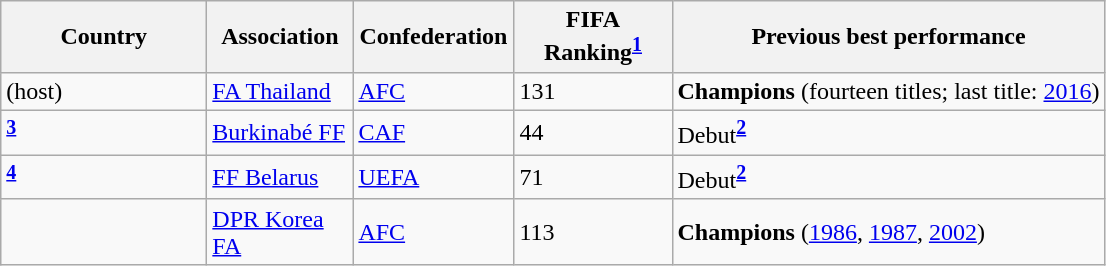<table class="wikitable sortable">
<tr>
<th style="width:130px;">Country</th>
<th style="width:90px;">Association</th>
<th style="width:100px;">Confederation</th>
<th style="width:98px;">FIFA Ranking<sup><a href='#'>1</a></sup></th>
<th>Previous best performance</th>
</tr>
<tr>
<td> (host)</td>
<td><a href='#'>FA Thailand</a></td>
<td><a href='#'>AFC</a></td>
<td>131</td>
<td><strong>Champions</strong> (fourteen titles; last title: <a href='#'>2016</a>)</td>
</tr>
<tr>
<td><sup><strong><a href='#'>3</a></strong></sup></td>
<td><a href='#'>Burkinabé FF</a></td>
<td><a href='#'>CAF</a></td>
<td>44</td>
<td>Debut<sup><strong><a href='#'>2</a></strong></sup></td>
</tr>
<tr>
<td><sup><strong><a href='#'>4</a></strong></sup></td>
<td><a href='#'>FF Belarus</a></td>
<td><a href='#'>UEFA</a></td>
<td>71</td>
<td>Debut<sup><strong><a href='#'>2</a></strong></sup></td>
</tr>
<tr>
<td></td>
<td><a href='#'>DPR Korea FA</a></td>
<td><a href='#'>AFC</a></td>
<td>113</td>
<td><strong>Champions</strong> (<a href='#'>1986</a>, <a href='#'>1987</a>, <a href='#'>2002</a>)</td>
</tr>
</table>
